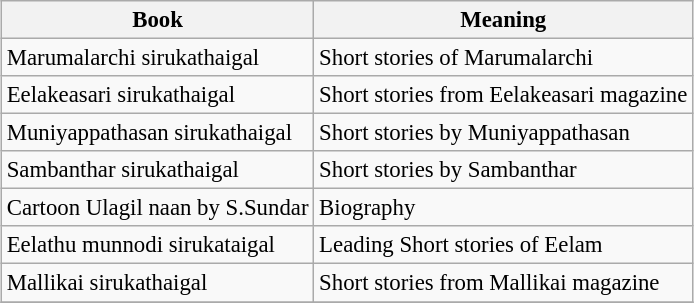<table class="wikitable" style="font-size: 95%; margin: 1em auto;">
<tr>
<th>Book</th>
<th>Meaning</th>
</tr>
<tr>
<td>Marumalarchi sirukathaigal</td>
<td>Short stories of Marumalarchi</td>
</tr>
<tr>
<td>Eelakeasari sirukathaigal</td>
<td>Short stories from Eelakeasari magazine</td>
</tr>
<tr>
<td>Muniyappathasan sirukathaigal</td>
<td>Short stories by Muniyappathasan</td>
</tr>
<tr>
<td>Sambanthar sirukathaigal</td>
<td>Short stories by Sambanthar</td>
</tr>
<tr>
<td>Cartoon Ulagil naan by S.Sundar</td>
<td>Biography</td>
</tr>
<tr>
<td>Eelathu munnodi sirukataigal</td>
<td>Leading Short stories of Eelam</td>
</tr>
<tr>
<td>Mallikai sirukathaigal</td>
<td>Short stories from Mallikai magazine</td>
</tr>
<tr>
</tr>
</table>
